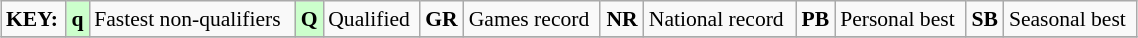<table class="wikitable" style="margin:0.5em auto; font-size:90%;position:relative;" width=60%>
<tr>
<td><strong>KEY:</strong></td>
<td bgcolor=ccffcc align=center><strong>q</strong></td>
<td>Fastest non-qualifiers</td>
<td bgcolor=ccffcc align=center><strong>Q</strong></td>
<td>Qualified</td>
<td align=center><strong>GR</strong></td>
<td>Games record</td>
<td align=center><strong>NR</strong></td>
<td>National record</td>
<td align=center><strong>PB</strong></td>
<td>Personal best</td>
<td align=center><strong>SB</strong></td>
<td>Seasonal best</td>
</tr>
<tr>
</tr>
</table>
